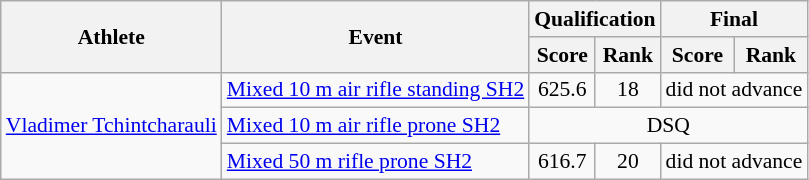<table class=wikitable style="font-size:90%">
<tr>
<th rowspan="2">Athlete</th>
<th rowspan="2">Event</th>
<th colspan="2">Qualification</th>
<th colspan="2">Final</th>
</tr>
<tr>
<th>Score</th>
<th>Rank</th>
<th>Score</th>
<th>Rank</th>
</tr>
<tr align=center>
<td align=left rowspan=3><a href='#'>Vladimer Tchintcharauli</a></td>
<td align=left><a href='#'>Mixed 10 m air rifle standing SH2</a></td>
<td>625.6</td>
<td>18</td>
<td colspan="2">did not advance</td>
</tr>
<tr align=center>
<td align=left><a href='#'>Mixed 10 m air rifle prone SH2</a></td>
<td colspan="4">DSQ</td>
</tr>
<tr align=center>
<td align=left><a href='#'>Mixed 50 m rifle prone SH2</a></td>
<td>616.7</td>
<td>20</td>
<td colspan="2">did not advance</td>
</tr>
</table>
